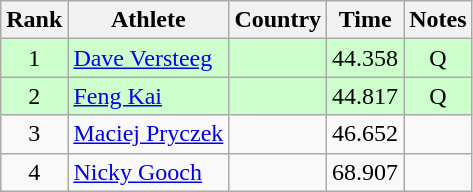<table class="wikitable" style="text-align:center">
<tr>
<th>Rank</th>
<th>Athlete</th>
<th>Country</th>
<th>Time</th>
<th>Notes</th>
</tr>
<tr bgcolor=ccffcc>
<td>1</td>
<td align=left><a href='#'>Dave Versteeg</a></td>
<td align=left></td>
<td>44.358</td>
<td>Q</td>
</tr>
<tr bgcolor=ccffcc>
<td>2</td>
<td align=left><a href='#'>Feng Kai</a></td>
<td align=left></td>
<td>44.817</td>
<td>Q</td>
</tr>
<tr>
<td>3</td>
<td align=left><a href='#'>Maciej Pryczek</a></td>
<td align=left></td>
<td>46.652</td>
<td></td>
</tr>
<tr>
<td>4</td>
<td align=left><a href='#'>Nicky Gooch</a></td>
<td align=left></td>
<td>68.907</td>
<td></td>
</tr>
</table>
